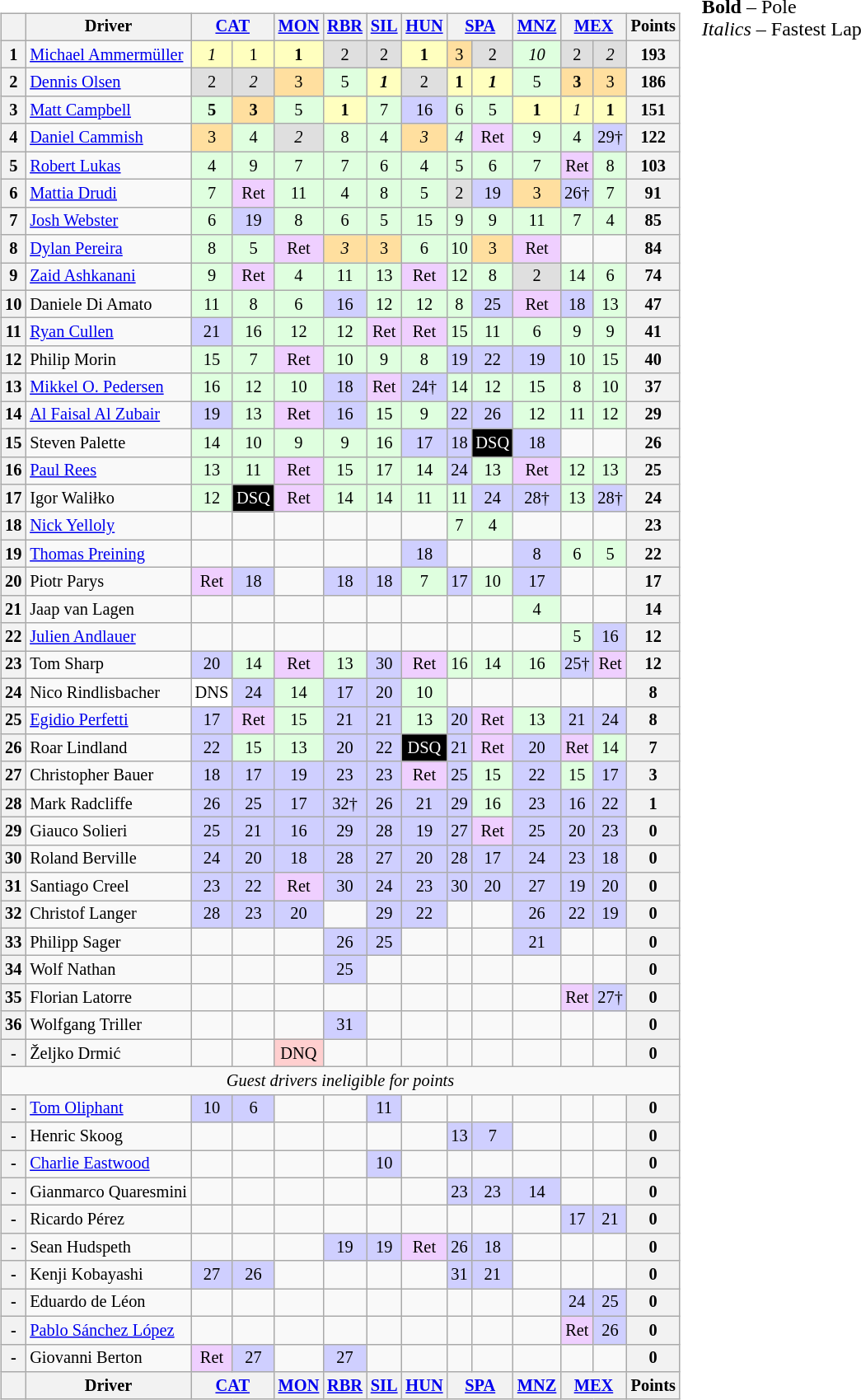<table>
<tr>
<td><br><table class="wikitable" style="font-size: 85%; text-align:center">
<tr valign="top">
<th valign="middle"></th>
<th valign="middle">Driver</th>
<th colspan=2><a href='#'>CAT</a><br></th>
<th><a href='#'>MON</a><br></th>
<th><a href='#'>RBR</a><br></th>
<th><a href='#'>SIL</a><br></th>
<th><a href='#'>HUN</a><br></th>
<th colspan=2><a href='#'>SPA</a><br></th>
<th><a href='#'>MNZ</a><br></th>
<th colspan=2><a href='#'>MEX</a><br></th>
<th valign="middle">Points</th>
</tr>
<tr>
<th>1</th>
<td align=left> <a href='#'>Michael Ammermüller</a></td>
<td style="background:#FFFFBF;"><em>1</em></td>
<td style="background:#FFFFBF;">1</td>
<td style="background:#FFFFBF;"><strong>1</strong></td>
<td style="background:#DFDFDF;">2</td>
<td style="background:#DFDFDF;">2</td>
<td style="background:#FFFFBF;"><strong>1</strong></td>
<td style="background:#FFDF9F;">3</td>
<td style="background:#DFDFDF;">2</td>
<td style="background:#DFFFDF;"><em>10</em></td>
<td style="background:#DFDFDF;">2</td>
<td style="background:#DFDFDF;"><em>2</em></td>
<th>193</th>
</tr>
<tr>
<th>2</th>
<td align=left> <a href='#'>Dennis Olsen</a></td>
<td style="background:#DFDFDF;">2</td>
<td style="background:#DFDFDF;"><em>2</em></td>
<td style="background:#FFDF9F;">3</td>
<td style="background:#DFFFDF;">5</td>
<td style="background:#FFFFBF;"><strong><em>1</em></strong></td>
<td style="background:#DFDFDF;">2</td>
<td style="background:#FFFFBF;"><strong>1</strong></td>
<td style="background:#FFFFBF;"><strong><em>1</em></strong></td>
<td style="background:#DFFFDF;">5</td>
<td style="background:#FFDF9F;"><strong>3</strong></td>
<td style="background:#FFDF9F;">3</td>
<th>186</th>
</tr>
<tr>
<th>3</th>
<td align=left> <a href='#'>Matt Campbell</a></td>
<td style="background:#DFFFDF;"><strong>5</strong></td>
<td style="background:#FFDF9F;"><strong>3</strong></td>
<td style="background:#DFFFDF;">5</td>
<td style="background:#FFFFBF;"><strong>1</strong></td>
<td style="background:#DFFFDF;">7</td>
<td style="background:#CFCFFF;">16</td>
<td style="background:#DFFFDF;">6</td>
<td style="background:#DFFFDF;">5</td>
<td style="background:#FFFFBF;"><strong>1</strong></td>
<td style="background:#FFFFBF;"><em>1</em></td>
<td style="background:#FFFFBF;"><strong>1</strong></td>
<th>151</th>
</tr>
<tr>
<th>4</th>
<td align=left> <a href='#'>Daniel Cammish</a></td>
<td style="background:#FFDF9F;">3</td>
<td style="background:#DFFFDF;">4</td>
<td style="background:#DFDFDF;"><em>2</em></td>
<td style="background:#DFFFDF;">8</td>
<td style="background:#DFFFDF;">4</td>
<td style="background:#FFDF9F;"><em>3</em></td>
<td style="background:#DFFFDF;"><em>4</em></td>
<td style="background:#EFCFFF;">Ret</td>
<td style="background:#DFFFDF;">9</td>
<td style="background:#DFFFDF;">4</td>
<td style="background:#CFCFFF;">29†</td>
<th>122</th>
</tr>
<tr>
<th>5</th>
<td align=left> <a href='#'>Robert Lukas</a></td>
<td style="background:#DFFFDF;">4</td>
<td style="background:#DFFFDF;">9</td>
<td style="background:#DFFFDF;">7</td>
<td style="background:#DFFFDF;">7</td>
<td style="background:#DFFFDF;">6</td>
<td style="background:#DFFFDF;">4</td>
<td style="background:#DFFFDF;">5</td>
<td style="background:#DFFFDF;">6</td>
<td style="background:#DFFFDF;">7</td>
<td style="background:#EFCFFF;">Ret</td>
<td style="background:#DFFFDF;">8</td>
<th>103</th>
</tr>
<tr>
<th>6</th>
<td align=left> <a href='#'>Mattia Drudi</a></td>
<td style="background:#DFFFDF;">7</td>
<td style="background:#EFCFFF;">Ret</td>
<td style="background:#DFFFDF;">11</td>
<td style="background:#DFFFDF;">4</td>
<td style="background:#DFFFDF;">8</td>
<td style="background:#DFFFDF;">5</td>
<td style="background:#DFDFDF;">2</td>
<td style="background:#CFCFFF;">19</td>
<td style="background:#FFDF9F;">3</td>
<td style="background:#CFCFFF;">26†</td>
<td style="background:#DFFFDF;">7</td>
<th>91</th>
</tr>
<tr>
<th>7</th>
<td align=left> <a href='#'>Josh Webster</a></td>
<td style="background:#DFFFDF;">6</td>
<td style="background:#CFCFFF;">19</td>
<td style="background:#DFFFDF;">8</td>
<td style="background:#DFFFDF;">6</td>
<td style="background:#DFFFDF;">5</td>
<td style="background:#DFFFDF;">15</td>
<td style="background:#DFFFDF;">9</td>
<td style="background:#DFFFDF;">9</td>
<td style="background:#DFFFDF;">11</td>
<td style="background:#DFFFDF;">7</td>
<td style="background:#DFFFDF;">4</td>
<th>85</th>
</tr>
<tr>
<th>8</th>
<td align=left> <a href='#'>Dylan Pereira</a></td>
<td style="background:#DFFFDF;">8</td>
<td style="background:#DFFFDF;">5</td>
<td style="background:#EFCFFF;">Ret</td>
<td style="background:#FFDF9F;"><em>3</em></td>
<td style="background:#FFDF9F;">3</td>
<td style="background:#DFFFDF;">6</td>
<td style="background:#DFFFDF;">10</td>
<td style="background:#FFDF9F;">3</td>
<td style="background:#EFCFFF;">Ret</td>
<td></td>
<td></td>
<th>84</th>
</tr>
<tr>
<th>9</th>
<td align=left> <a href='#'>Zaid Ashkanani</a></td>
<td style="background:#DFFFDF;">9</td>
<td style="background:#EFCFFF;">Ret</td>
<td style="background:#DFFFDF;">4</td>
<td style="background:#DFFFDF;">11</td>
<td style="background:#DFFFDF;">13</td>
<td style="background:#EFCFFF;">Ret</td>
<td style="background:#DFFFDF;">12</td>
<td style="background:#DFFFDF;">8</td>
<td style="background:#DFDFDF;">2</td>
<td style="background:#DFFFDF;">14</td>
<td style="background:#DFFFDF;">6</td>
<th>74</th>
</tr>
<tr>
<th>10</th>
<td align=left> Daniele Di Amato</td>
<td style="background:#DFFFDF;">11</td>
<td style="background:#DFFFDF;">8</td>
<td style="background:#DFFFDF;">6</td>
<td style="background:#CFCFFF;">16</td>
<td style="background:#DFFFDF;">12</td>
<td style="background:#DFFFDF;">12</td>
<td style="background:#DFFFDF;">8</td>
<td style="background:#CFCFFF;">25</td>
<td style="background:#EFCFFF;">Ret</td>
<td style="background:#CFCFFF;">18</td>
<td style="background:#DFFFDF;">13</td>
<th>47</th>
</tr>
<tr>
<th>11</th>
<td align=left> <a href='#'>Ryan Cullen</a></td>
<td style="background:#CFCFFF;">21</td>
<td style="background:#DFFFDF;">16</td>
<td style="background:#DFFFDF;">12</td>
<td style="background:#DFFFDF;">12</td>
<td style="background:#EFCFFF;">Ret</td>
<td style="background:#EFCFFF;">Ret</td>
<td style="background:#DFFFDF;">15</td>
<td style="background:#DFFFDF;">11</td>
<td style="background:#DFFFDF;">6</td>
<td style="background:#DFFFDF;">9</td>
<td style="background:#DFFFDF;">9</td>
<th>41</th>
</tr>
<tr>
<th>12</th>
<td align=left> Philip Morin</td>
<td style="background:#DFFFDF;">15</td>
<td style="background:#DFFFDF;">7</td>
<td style="background:#EFCFFF;">Ret</td>
<td style="background:#DFFFDF;">10</td>
<td style="background:#DFFFDF;">9</td>
<td style="background:#DFFFDF;">8</td>
<td style="background:#CFCFFF;">19</td>
<td style="background:#CFCFFF;">22</td>
<td style="background:#CFCFFF;">19</td>
<td style="background:#DFFFDF;">10</td>
<td style="background:#DFFFDF;">15</td>
<th>40</th>
</tr>
<tr>
<th>13</th>
<td align=left nowrap> <a href='#'>Mikkel O. Pedersen</a></td>
<td style="background:#DFFFDF;">16</td>
<td style="background:#DFFFDF;">12</td>
<td style="background:#DFFFDF;">10</td>
<td style="background:#CFCFFF;">18</td>
<td style="background:#EFCFFF;">Ret</td>
<td style="background:#CFCFFF;">24†</td>
<td style="background:#DFFFDF;">14</td>
<td style="background:#DFFFDF;">12</td>
<td style="background:#DFFFDF;">15</td>
<td style="background:#DFFFDF;">8</td>
<td style="background:#DFFFDF;">10</td>
<th>37</th>
</tr>
<tr>
<th>14</th>
<td align=left> <a href='#'>Al Faisal Al Zubair</a></td>
<td style="background:#CFCFFF;">19</td>
<td style="background:#DFFFDF;">13</td>
<td style="background:#EFCFFF;">Ret</td>
<td style="background:#CFCFFF;">16</td>
<td style="background:#DFFFDF;">15</td>
<td style="background:#DFFFDF;">9</td>
<td style="background:#CFCFFF;">22</td>
<td style="background:#CFCFFF;">26</td>
<td style="background:#DFFFDF;">12</td>
<td style="background:#DFFFDF;">11</td>
<td style="background:#DFFFDF;">12</td>
<th>29</th>
</tr>
<tr>
<th>15</th>
<td align=left> Steven Palette</td>
<td style="background:#DFFFDF;">14</td>
<td style="background:#DFFFDF;">10</td>
<td style="background:#DFFFDF;">9</td>
<td style="background:#DFFFDF;">9</td>
<td style="background:#DFFFDF;">16</td>
<td style="background:#CFCFFF;">17</td>
<td style="background:#CFCFFF;">18</td>
<td style="background:#000000; color:white;">DSQ</td>
<td style="background:#CFCFFF;">18</td>
<td></td>
<td></td>
<th>26</th>
</tr>
<tr>
<th>16</th>
<td align=left> <a href='#'>Paul Rees</a></td>
<td style="background:#DFFFDF;">13</td>
<td style="background:#DFFFDF;">11</td>
<td style="background:#EFCFFF;">Ret</td>
<td style="background:#DFFFDF;">15</td>
<td style="background:#DFFFDF;">17</td>
<td style="background:#DFFFDF;">14</td>
<td style="background:#CFCFFF;">24</td>
<td style="background:#DFFFDF;">13</td>
<td style="background:#EFCFFF;">Ret</td>
<td style="background:#DFFFDF;">12</td>
<td style="background:#DFFFDF;">13</td>
<th>25</th>
</tr>
<tr>
<th>17</th>
<td align=left> Igor Waliłko</td>
<td style="background:#DFFFDF;">12</td>
<td style="background:#000000; color:white;">DSQ</td>
<td style="background:#EFCFFF;">Ret</td>
<td style="background:#DFFFDF;">14</td>
<td style="background:#DFFFDF;">14</td>
<td style="background:#DFFFDF;">11</td>
<td style="background:#DFFFDF;">11</td>
<td style="background:#CFCFFF;">24</td>
<td style="background:#CFCFFF;">28†</td>
<td style="background:#DFFFDF;">13</td>
<td style="background:#CFCFFF;">28†</td>
<th>24</th>
</tr>
<tr>
<th>18</th>
<td align=left> <a href='#'>Nick Yelloly</a></td>
<td></td>
<td></td>
<td></td>
<td></td>
<td></td>
<td></td>
<td style="background:#DFFFDF;">7</td>
<td style="background:#DFFFDF;">4</td>
<td></td>
<td></td>
<td></td>
<th>23</th>
</tr>
<tr>
<th>19</th>
<td align=left> <a href='#'>Thomas Preining</a></td>
<td></td>
<td></td>
<td></td>
<td></td>
<td></td>
<td style="background:#CFCFFF;">18</td>
<td></td>
<td></td>
<td style="background:#CFCFFF;">8</td>
<td style="background:#DFFFDF;">6</td>
<td style="background:#DFFFDF;">5</td>
<th>22</th>
</tr>
<tr>
<th>20</th>
<td align=left> Piotr Parys</td>
<td style="background:#EFCFFF;">Ret</td>
<td style="background:#CFCFFF;">18</td>
<td></td>
<td style="background:#CFCFFF;">18</td>
<td style="background:#CFCFFF;">18</td>
<td style="background:#DFFFDF;">7</td>
<td style="background:#CFCFFF;">17</td>
<td style="background:#DFFFDF;">10</td>
<td style="background:#CFCFFF;">17</td>
<td></td>
<td></td>
<th>17</th>
</tr>
<tr>
<th>21</th>
<td align=left> Jaap van Lagen</td>
<td></td>
<td></td>
<td></td>
<td></td>
<td></td>
<td></td>
<td></td>
<td></td>
<td style="background:#DFFFDF;">4</td>
<td></td>
<td></td>
<th>14</th>
</tr>
<tr>
<th>22</th>
<td align=left> <a href='#'>Julien Andlauer</a></td>
<td></td>
<td></td>
<td></td>
<td></td>
<td></td>
<td></td>
<td></td>
<td></td>
<td></td>
<td style="background:#DFFFDF;">5</td>
<td style="background:#CFCFFF;">16</td>
<th>12</th>
</tr>
<tr>
<th>23</th>
<td align=left> Tom Sharp</td>
<td style="background:#CFCFFF;">20</td>
<td style="background:#DFFFDF;">14</td>
<td style="background:#EFCFFF;">Ret</td>
<td style="background:#DFFFDF;">13</td>
<td style="background:#CFCFFF;">30</td>
<td style="background:#EFCFFF;">Ret</td>
<td style="background:#DFFFDF;">16</td>
<td style="background:#DFFFDF;">14</td>
<td style="background:#DFFFDF;">16</td>
<td style="background:#CFCFFF;">25†</td>
<td style="background:#EFCFFF;">Ret</td>
<th>12</th>
</tr>
<tr>
<th>24</th>
<td align=left> Nico Rindlisbacher</td>
<td style="background:#FFFFFF;">DNS</td>
<td style="background:#CFCFFF;">24</td>
<td style="background:#DFFFDF;">14</td>
<td style="background:#CFCFFF;">17</td>
<td style="background:#CFCFFF;">20</td>
<td style="background:#DFFFDF;">10</td>
<td></td>
<td></td>
<td></td>
<td></td>
<td></td>
<th>8</th>
</tr>
<tr>
<th>25</th>
<td align=left> <a href='#'>Egidio Perfetti</a></td>
<td style="background:#CFCFFF;">17</td>
<td style="background:#EFCFFF;">Ret</td>
<td style="background:#DFFFDF;">15</td>
<td style="background:#CFCFFF;">21</td>
<td style="background:#CFCFFF;">21</td>
<td style="background:#DFFFDF;">13</td>
<td style="background:#CFCFFF;">20</td>
<td style="background:#EFCFFF;">Ret</td>
<td style="background:#DFFFDF;">13</td>
<td style="background:#CFCFFF;">21</td>
<td style="background:#CFCFFF;">24</td>
<th>8</th>
</tr>
<tr>
<th>26</th>
<td align=left> Roar Lindland</td>
<td style="background:#CFCFFF;">22</td>
<td style="background:#DFFFDF;">15</td>
<td style="background:#DFFFDF;">13</td>
<td style="background:#CFCFFF;">20</td>
<td style="background:#CFCFFF;">22</td>
<td style="background:#000000; color:white;">DSQ</td>
<td style="background:#CFCFFF;">21</td>
<td style="background:#EFCFFF;">Ret</td>
<td style="background:#CFCFFF;">20</td>
<td style="background:#EFCFFF;">Ret</td>
<td style="background:#DFFFDF;">14</td>
<th>7</th>
</tr>
<tr>
<th>27</th>
<td align=left> Christopher Bauer</td>
<td style="background:#CFCFFF;">18</td>
<td style="background:#CFCFFF;">17</td>
<td style="background:#CFCFFF;">19</td>
<td style="background:#CFCFFF;">23</td>
<td style="background:#CFCFFF;">23</td>
<td style="background:#EFCFFF;">Ret</td>
<td style="background:#CFCFFF;">25</td>
<td style="background:#DFFFDF;">15</td>
<td style="background:#CFCFFF;">22</td>
<td style="background:#DFFFDF;">15</td>
<td style="background:#CFCFFF;">17</td>
<th>3</th>
</tr>
<tr>
<th>28</th>
<td align=left> Mark Radcliffe</td>
<td style="background:#CFCFFF;">26</td>
<td style="background:#CFCFFF;">25</td>
<td style="background:#CFCFFF;">17</td>
<td style="background:#CFCFFF;">32†</td>
<td style="background:#CFCFFF;">26</td>
<td style="background:#CFCFFF;">21</td>
<td style="background:#CFCFFF;">29</td>
<td style="background:#DFFFDF;">16</td>
<td style="background:#CFCFFF;">23</td>
<td style="background:#CFCFFF;">16</td>
<td style="background:#CFCFFF;">22</td>
<th>1</th>
</tr>
<tr>
<th>29</th>
<td align=left> Giauco Solieri</td>
<td style="background:#CFCFFF;">25</td>
<td style="background:#CFCFFF;">21</td>
<td style="background:#CFCFFF;">16</td>
<td style="background:#CFCFFF;">29</td>
<td style="background:#CFCFFF;">28</td>
<td style="background:#CFCFFF;">19</td>
<td style="background:#CFCFFF;">27</td>
<td style="background:#EFCFFF;">Ret</td>
<td style="background:#CFCFFF;">25</td>
<td style="background:#CFCFFF;">20</td>
<td style="background:#CFCFFF;">23</td>
<th>0</th>
</tr>
<tr>
<th>30</th>
<td align=left> Roland Berville</td>
<td style="background:#CFCFFF;">24</td>
<td style="background:#CFCFFF;">20</td>
<td style="background:#CFCFFF;">18</td>
<td style="background:#CFCFFF;">28</td>
<td style="background:#CFCFFF;">27</td>
<td style="background:#CFCFFF;">20</td>
<td style="background:#CFCFFF;">28</td>
<td style="background:#CFCFFF;">17</td>
<td style="background:#CFCFFF;">24</td>
<td style="background:#CFCFFF;">23</td>
<td style="background:#CFCFFF;">18</td>
<th>0</th>
</tr>
<tr>
<th>31</th>
<td align=left> Santiago Creel</td>
<td style="background:#CFCFFF;">23</td>
<td style="background:#CFCFFF;">22</td>
<td style="background:#EFCFFF;">Ret</td>
<td style="background:#CFCFFF;">30</td>
<td style="background:#CFCFFF;">24</td>
<td style="background:#CFCFFF;">23</td>
<td style="background:#CFCFFF;">30</td>
<td style="background:#CFCFFF;">20</td>
<td style="background:#CFCFFF;">27</td>
<td style="background:#CFCFFF;">19</td>
<td style="background:#CFCFFF;">20</td>
<th>0</th>
</tr>
<tr>
<th>32</th>
<td align=left> Christof Langer</td>
<td style="background:#CFCFFF;">28</td>
<td style="background:#CFCFFF;">23</td>
<td style="background:#CFCFFF;">20</td>
<td></td>
<td style="background:#CFCFFF;">29</td>
<td style="background:#CFCFFF;">22</td>
<td></td>
<td></td>
<td style="background:#CFCFFF;">26</td>
<td style="background:#CFCFFF;">22</td>
<td style="background:#CFCFFF;">19</td>
<th>0</th>
</tr>
<tr>
<th>33</th>
<td align=left> Philipp Sager</td>
<td></td>
<td></td>
<td></td>
<td style="background:#CFCFFF;">26</td>
<td style="background:#CFCFFF;">25</td>
<td></td>
<td></td>
<td></td>
<td style="background:#CFCFFF;">21</td>
<td></td>
<td></td>
<th>0</th>
</tr>
<tr>
<th>34</th>
<td align=left> Wolf Nathan</td>
<td></td>
<td></td>
<td></td>
<td style="background:#CFCFFF;">25</td>
<td></td>
<td></td>
<td></td>
<td></td>
<td></td>
<td></td>
<td></td>
<th>0</th>
</tr>
<tr>
<th>35</th>
<td align=left>	Florian Latorre</td>
<td></td>
<td></td>
<td></td>
<td></td>
<td></td>
<td></td>
<td></td>
<td></td>
<td></td>
<td style="background:#EFCFFF;">Ret</td>
<td style="background:#CFCFFF;">27†</td>
<th>0</th>
</tr>
<tr>
<th>36</th>
<td align=left> Wolfgang Triller</td>
<td></td>
<td></td>
<td></td>
<td style="background:#CFCFFF;">31</td>
<td></td>
<td></td>
<td></td>
<td></td>
<td></td>
<td></td>
<td></td>
<th>0</th>
</tr>
<tr>
<th>-</th>
<td align=left> Željko Drmić</td>
<td></td>
<td></td>
<td style="background:#FFCFCF;">DNQ</td>
<td></td>
<td></td>
<td></td>
<td></td>
<td></td>
<td></td>
<td></td>
<td></td>
<th>0</th>
</tr>
<tr>
<td align=center colspan=15><em>Guest drivers ineligible for points</em></td>
</tr>
<tr>
<th>-</th>
<td align=left> <a href='#'>Tom Oliphant</a></td>
<td style="background:#CFCFFF;">10</td>
<td style="background:#CFCFFF;">6</td>
<td></td>
<td></td>
<td style="background:#CFCFFF;">11</td>
<td></td>
<td></td>
<td></td>
<td></td>
<td></td>
<td></td>
<th>0</th>
</tr>
<tr>
<th>-</th>
<td align=left> Henric Skoog</td>
<td></td>
<td></td>
<td></td>
<td></td>
<td></td>
<td></td>
<td style="background:#CFCFFF;">13</td>
<td style="background:#CFCFFF;">7</td>
<td></td>
<td></td>
<td></td>
<th>0</th>
</tr>
<tr>
<th>-</th>
<td align=left> <a href='#'>Charlie Eastwood</a></td>
<td></td>
<td></td>
<td></td>
<td></td>
<td style="background:#CFCFFF;">10</td>
<td></td>
<td></td>
<td></td>
<td></td>
<td></td>
<td></td>
<th>0</th>
</tr>
<tr>
<th>-</th>
<td align=left> Gianmarco Quaresmini</td>
<td></td>
<td></td>
<td></td>
<td></td>
<td></td>
<td></td>
<td style="background:#CFCFFF;">23</td>
<td style="background:#CFCFFF;">23</td>
<td style="background:#CFCFFF;">14</td>
<td></td>
<td></td>
<th>0</th>
</tr>
<tr>
<th>-</th>
<td align=left> Ricardo Pérez</td>
<td></td>
<td></td>
<td></td>
<td></td>
<td></td>
<td></td>
<td></td>
<td></td>
<td></td>
<td style="background:#CFCFFF;">17</td>
<td style="background:#CFCFFF;">21</td>
<th>0</th>
</tr>
<tr>
<th>-</th>
<td align=left> Sean Hudspeth</td>
<td></td>
<td></td>
<td></td>
<td style="background:#CFCFFF;">19</td>
<td style="background:#CFCFFF;">19</td>
<td style="background:#EFCFFF;">Ret</td>
<td style="background:#CFCFFF;">26</td>
<td style="background:#CFCFFF;">18</td>
<td></td>
<td></td>
<td></td>
<th>0</th>
</tr>
<tr>
<th>-</th>
<td align=left> Kenji Kobayashi</td>
<td style="background:#CFCFFF;">27</td>
<td style="background:#CFCFFF;">26</td>
<td></td>
<td></td>
<td></td>
<td></td>
<td style="background:#CFCFFF;">31</td>
<td style="background:#CFCFFF;">21</td>
<td></td>
<td></td>
<td></td>
<th>0</th>
</tr>
<tr>
<th>-</th>
<td align=left> Eduardo de Léon</td>
<td></td>
<td></td>
<td></td>
<td></td>
<td></td>
<td></td>
<td></td>
<td></td>
<td></td>
<td style="background:#CFCFFF;">24</td>
<td style="background:#CFCFFF;">25</td>
<th>0</th>
</tr>
<tr>
<th>-</th>
<td align=left> <a href='#'>Pablo Sánchez López</a></td>
<td></td>
<td></td>
<td></td>
<td></td>
<td></td>
<td></td>
<td></td>
<td></td>
<td></td>
<td style="background:#EFCFFF;">Ret</td>
<td style="background:#CFCFFF;">26</td>
<th>0</th>
</tr>
<tr>
<th>-</th>
<td align=left> Giovanni Berton</td>
<td style="background:#EFCFFF;">Ret</td>
<td style="background:#CFCFFF;">27</td>
<td></td>
<td style="background:#CFCFFF;">27</td>
<td></td>
<td></td>
<td></td>
<td></td>
<td></td>
<td></td>
<td></td>
<th>0</th>
</tr>
<tr>
<th valign="middle"></th>
<th valign="middle">Driver</th>
<th colspan=2><a href='#'>CAT</a><br></th>
<th><a href='#'>MON</a><br></th>
<th><a href='#'>RBR</a><br></th>
<th><a href='#'>SIL</a><br></th>
<th><a href='#'>HUN</a><br></th>
<th colspan=2><a href='#'>SPA</a><br></th>
<th><a href='#'>MNZ</a><br></th>
<th colspan=2><a href='#'>MEX</a><br></th>
<th valign="middle">Points</th>
</tr>
</table>
</td>
<td valign="top"><br>
<span><strong>Bold</strong> – Pole<br>
<em>Italics</em> – Fastest Lap</span></td>
</tr>
</table>
